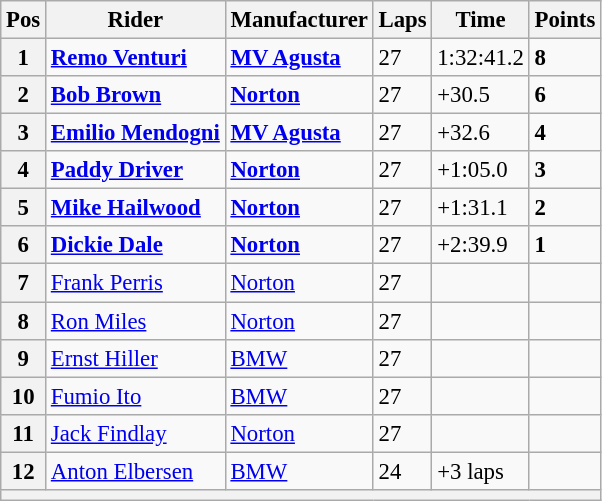<table class="wikitable" style="font-size: 95%;">
<tr>
<th>Pos</th>
<th>Rider</th>
<th>Manufacturer</th>
<th>Laps</th>
<th>Time</th>
<th>Points</th>
</tr>
<tr>
<th>1</th>
<td> <strong><a href='#'>Remo Venturi</a></strong></td>
<td><strong><a href='#'>MV Agusta</a></strong></td>
<td>27</td>
<td>1:32:41.2</td>
<td><strong>8</strong></td>
</tr>
<tr>
<th>2</th>
<td> <strong><a href='#'>Bob Brown</a></strong></td>
<td><strong><a href='#'>Norton</a></strong></td>
<td>27</td>
<td>+30.5</td>
<td><strong>6</strong></td>
</tr>
<tr>
<th>3</th>
<td> <strong><a href='#'>Emilio Mendogni</a></strong></td>
<td><strong><a href='#'>MV Agusta</a></strong></td>
<td>27</td>
<td>+32.6</td>
<td><strong>4</strong></td>
</tr>
<tr>
<th>4</th>
<td> <strong><a href='#'>Paddy Driver</a></strong></td>
<td><strong><a href='#'>Norton</a></strong></td>
<td>27</td>
<td>+1:05.0</td>
<td><strong>3</strong></td>
</tr>
<tr>
<th>5</th>
<td> <strong><a href='#'>Mike Hailwood</a></strong></td>
<td><strong><a href='#'>Norton</a></strong></td>
<td>27</td>
<td>+1:31.1</td>
<td><strong>2</strong></td>
</tr>
<tr>
<th>6</th>
<td> <strong><a href='#'>Dickie Dale</a></strong></td>
<td><strong><a href='#'>Norton</a></strong></td>
<td>27</td>
<td>+2:39.9</td>
<td><strong>1</strong></td>
</tr>
<tr>
<th>7</th>
<td> <a href='#'>Frank Perris</a></td>
<td><a href='#'>Norton</a></td>
<td>27</td>
<td></td>
<td></td>
</tr>
<tr>
<th>8</th>
<td> <a href='#'>Ron Miles</a></td>
<td><a href='#'>Norton</a></td>
<td>27</td>
<td></td>
<td></td>
</tr>
<tr>
<th>9</th>
<td> <a href='#'>Ernst Hiller</a></td>
<td><a href='#'>BMW</a></td>
<td>27</td>
<td></td>
<td></td>
</tr>
<tr>
<th>10</th>
<td> <a href='#'>Fumio Ito</a></td>
<td><a href='#'>BMW</a></td>
<td>27</td>
<td></td>
<td></td>
</tr>
<tr>
<th>11</th>
<td> <a href='#'>Jack Findlay</a></td>
<td><a href='#'>Norton</a></td>
<td>27</td>
<td></td>
<td></td>
</tr>
<tr>
<th>12</th>
<td> <a href='#'>Anton Elbersen</a></td>
<td><a href='#'>BMW</a></td>
<td>24</td>
<td>+3 laps</td>
<td></td>
</tr>
<tr>
<th colspan=6></th>
</tr>
</table>
